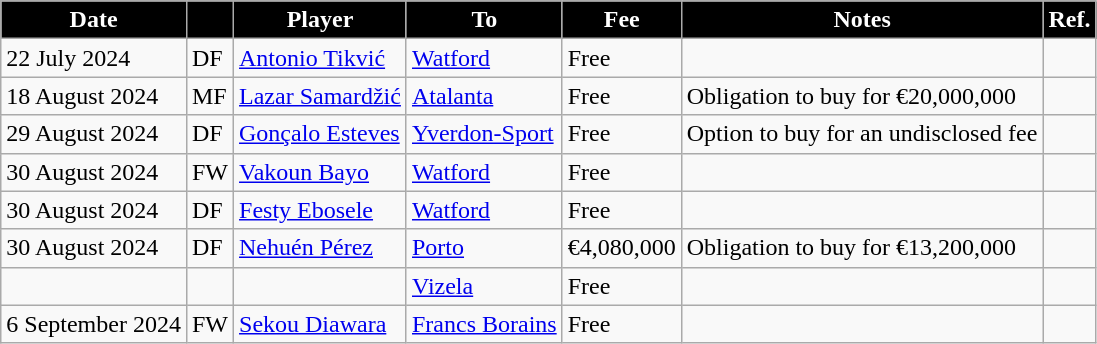<table class="wikitable plainrowheaders">
<tr>
<th style="background:black; color:white; text-align:center;"><strong>Date</strong></th>
<th style="background:black; color:white; text-align:center;"><strong></strong></th>
<th style="background:black; color:white; text-align:center;"><strong>Player</strong></th>
<th style="background:black; color:white; text-align:center;"><strong>To</strong></th>
<th style="background:black; color:white; text-align:center;"><strong>Fee</strong></th>
<th style="background:black; color:white; text-align:center;"><strong>Notes</strong></th>
<th style="background:black; color:white; text-align:center;"><strong>Ref.</strong></th>
</tr>
<tr>
<td>22 July 2024</td>
<td>DF</td>
<td> <a href='#'>Antonio Tikvić</a></td>
<td> <a href='#'>Watford</a></td>
<td>Free</td>
<td></td>
<td></td>
</tr>
<tr>
<td>18 August 2024</td>
<td>MF</td>
<td> <a href='#'>Lazar Samardžić</a></td>
<td> <a href='#'>Atalanta</a></td>
<td>Free</td>
<td>Obligation to buy for €20,000,000</td>
<td></td>
</tr>
<tr>
<td>29 August 2024</td>
<td>DF</td>
<td> <a href='#'>Gonçalo Esteves</a></td>
<td> <a href='#'>Yverdon-Sport</a></td>
<td>Free</td>
<td>Option to buy for an undisclosed fee</td>
<td></td>
</tr>
<tr>
<td>30 August 2024</td>
<td>FW</td>
<td> <a href='#'>Vakoun Bayo</a></td>
<td> <a href='#'>Watford</a></td>
<td>Free</td>
<td></td>
<td></td>
</tr>
<tr>
<td>30 August 2024</td>
<td>DF</td>
<td> <a href='#'>Festy Ebosele</a></td>
<td> <a href='#'>Watford</a></td>
<td>Free</td>
<td></td>
<td></td>
</tr>
<tr>
<td>30 August 2024</td>
<td>DF</td>
<td> <a href='#'>Nehuén Pérez</a></td>
<td> <a href='#'>Porto</a></td>
<td>€4,080,000</td>
<td>Obligation to buy for €13,200,000</td>
<td></td>
</tr>
<tr>
<td></td>
<td></td>
<td></td>
<td> <a href='#'>Vizela</a></td>
<td>Free</td>
<td></td>
<td></td>
</tr>
<tr>
<td>6 September 2024</td>
<td>FW</td>
<td> <a href='#'>Sekou Diawara</a></td>
<td> <a href='#'>Francs Borains</a></td>
<td>Free</td>
<td></td>
<td></td>
</tr>
</table>
